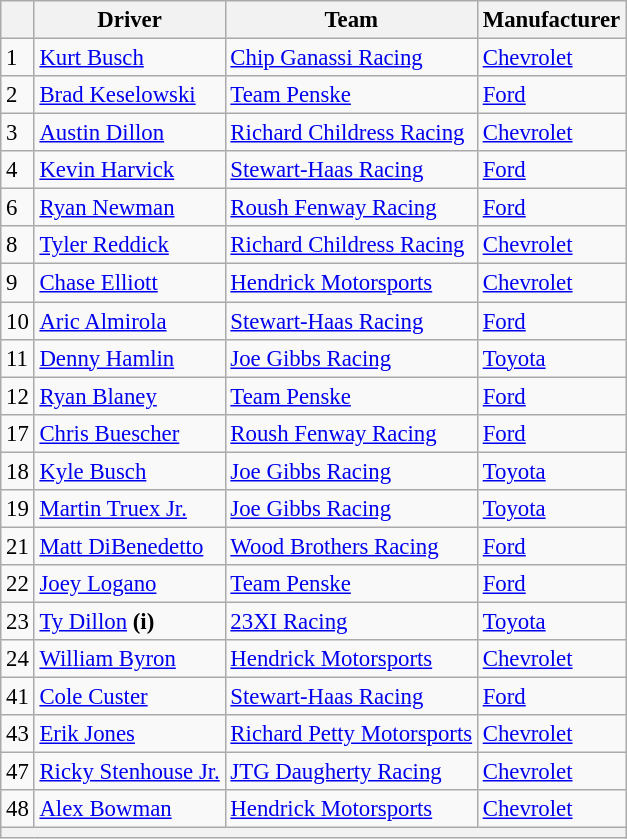<table class="wikitable" style="font-size:95%">
<tr>
<th></th>
<th>Driver</th>
<th>Team</th>
<th>Manufacturer</th>
</tr>
<tr>
<td>1</td>
<td><a href='#'>Kurt Busch</a></td>
<td><a href='#'>Chip Ganassi Racing</a></td>
<td><a href='#'>Chevrolet</a></td>
</tr>
<tr>
<td>2</td>
<td><a href='#'>Brad Keselowski</a></td>
<td><a href='#'>Team Penske</a></td>
<td><a href='#'>Ford</a></td>
</tr>
<tr>
<td>3</td>
<td><a href='#'>Austin Dillon</a></td>
<td><a href='#'>Richard Childress Racing</a></td>
<td><a href='#'>Chevrolet</a></td>
</tr>
<tr>
<td>4</td>
<td><a href='#'>Kevin Harvick</a></td>
<td><a href='#'>Stewart-Haas Racing</a></td>
<td><a href='#'>Ford</a></td>
</tr>
<tr>
<td>6</td>
<td><a href='#'>Ryan Newman</a></td>
<td><a href='#'>Roush Fenway Racing</a></td>
<td><a href='#'>Ford</a></td>
</tr>
<tr>
<td>8</td>
<td><a href='#'>Tyler Reddick</a></td>
<td><a href='#'>Richard Childress Racing</a></td>
<td><a href='#'>Chevrolet</a></td>
</tr>
<tr>
<td>9</td>
<td><a href='#'>Chase Elliott</a></td>
<td><a href='#'>Hendrick Motorsports</a></td>
<td><a href='#'>Chevrolet</a></td>
</tr>
<tr>
<td>10</td>
<td><a href='#'>Aric Almirola</a></td>
<td><a href='#'>Stewart-Haas Racing</a></td>
<td><a href='#'>Ford</a></td>
</tr>
<tr>
<td>11</td>
<td><a href='#'>Denny Hamlin</a></td>
<td><a href='#'>Joe Gibbs Racing</a></td>
<td><a href='#'>Toyota</a></td>
</tr>
<tr>
<td>12</td>
<td><a href='#'>Ryan Blaney</a></td>
<td><a href='#'>Team Penske</a></td>
<td><a href='#'>Ford</a></td>
</tr>
<tr>
<td>17</td>
<td><a href='#'>Chris Buescher</a></td>
<td><a href='#'>Roush Fenway Racing</a></td>
<td><a href='#'>Ford</a></td>
</tr>
<tr>
<td>18</td>
<td><a href='#'>Kyle Busch</a></td>
<td><a href='#'>Joe Gibbs Racing</a></td>
<td><a href='#'>Toyota</a></td>
</tr>
<tr>
<td>19</td>
<td><a href='#'>Martin Truex Jr.</a></td>
<td><a href='#'>Joe Gibbs Racing</a></td>
<td><a href='#'>Toyota</a></td>
</tr>
<tr>
<td>21</td>
<td><a href='#'>Matt DiBenedetto</a></td>
<td><a href='#'>Wood Brothers Racing</a></td>
<td><a href='#'>Ford</a></td>
</tr>
<tr>
<td>22</td>
<td><a href='#'>Joey Logano</a></td>
<td><a href='#'>Team Penske</a></td>
<td><a href='#'>Ford</a></td>
</tr>
<tr>
<td>23</td>
<td><a href='#'>Ty Dillon</a> <strong>(i)</strong></td>
<td><a href='#'>23XI Racing</a></td>
<td><a href='#'>Toyota</a></td>
</tr>
<tr>
<td>24</td>
<td><a href='#'>William Byron</a></td>
<td><a href='#'>Hendrick Motorsports</a></td>
<td><a href='#'>Chevrolet</a></td>
</tr>
<tr>
<td>41</td>
<td><a href='#'>Cole Custer</a></td>
<td><a href='#'>Stewart-Haas Racing</a></td>
<td><a href='#'>Ford</a></td>
</tr>
<tr>
<td>43</td>
<td><a href='#'>Erik Jones</a></td>
<td><a href='#'>Richard Petty Motorsports</a></td>
<td><a href='#'>Chevrolet</a></td>
</tr>
<tr>
<td>47</td>
<td><a href='#'>Ricky Stenhouse Jr.</a></td>
<td><a href='#'>JTG Daugherty Racing</a></td>
<td><a href='#'>Chevrolet</a></td>
</tr>
<tr>
<td>48</td>
<td><a href='#'>Alex Bowman</a></td>
<td><a href='#'>Hendrick Motorsports</a></td>
<td><a href='#'>Chevrolet</a></td>
</tr>
<tr>
<th colspan="4"></th>
</tr>
</table>
